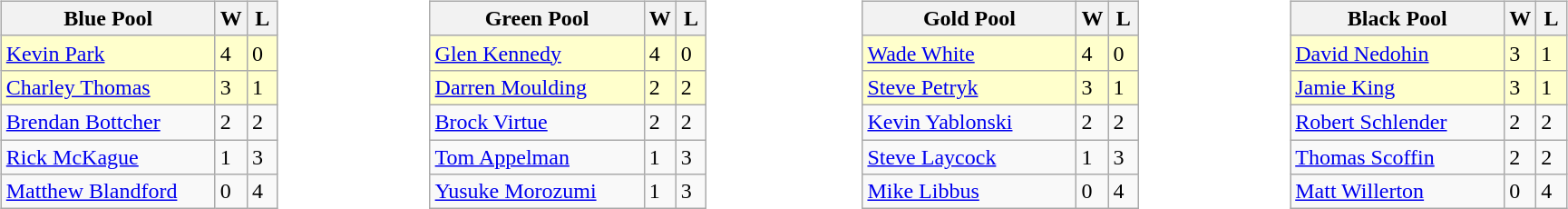<table>
<tr>
<td width=10% valign="top"><br><table class="wikitable">
<tr>
<th width=150>Blue Pool</th>
<th width=15>W</th>
<th width=15>L</th>
</tr>
<tr bgcolor=#ffffcc>
<td> <a href='#'>Kevin Park</a></td>
<td>4</td>
<td>0</td>
</tr>
<tr bgcolor=#ffffcc>
<td> <a href='#'>Charley Thomas</a></td>
<td>3</td>
<td>1</td>
</tr>
<tr>
<td> <a href='#'>Brendan Bottcher</a></td>
<td>2</td>
<td>2</td>
</tr>
<tr>
<td> <a href='#'>Rick McKague</a></td>
<td>1</td>
<td>3</td>
</tr>
<tr>
<td> <a href='#'>Matthew Blandford</a></td>
<td>0</td>
<td>4</td>
</tr>
</table>
</td>
<td width=10% valign="top"><br><table class="wikitable">
<tr>
<th width=150>Green Pool</th>
<th width=15>W</th>
<th width=15>L</th>
</tr>
<tr bgcolor=#ffffcc>
<td> <a href='#'>Glen Kennedy</a></td>
<td>4</td>
<td>0</td>
</tr>
<tr bgcolor=#ffffcc>
<td> <a href='#'>Darren Moulding</a></td>
<td>2</td>
<td>2</td>
</tr>
<tr>
<td> <a href='#'>Brock Virtue</a></td>
<td>2</td>
<td>2</td>
</tr>
<tr>
<td> <a href='#'>Tom Appelman</a></td>
<td>1</td>
<td>3</td>
</tr>
<tr>
<td> <a href='#'>Yusuke Morozumi</a></td>
<td>1</td>
<td>3</td>
</tr>
</table>
</td>
<td width=10% valign="top"><br><table class="wikitable">
<tr>
<th width=150>Gold Pool</th>
<th width=15>W</th>
<th width=15>L</th>
</tr>
<tr bgcolor=#ffffcc>
<td> <a href='#'>Wade White</a></td>
<td>4</td>
<td>0</td>
</tr>
<tr bgcolor=#ffffcc>
<td> <a href='#'>Steve Petryk</a></td>
<td>3</td>
<td>1</td>
</tr>
<tr>
<td> <a href='#'>Kevin Yablonski</a></td>
<td>2</td>
<td>2</td>
</tr>
<tr>
<td> <a href='#'>Steve Laycock</a></td>
<td>1</td>
<td>3</td>
</tr>
<tr>
<td> <a href='#'>Mike Libbus</a></td>
<td>0</td>
<td>4</td>
</tr>
</table>
</td>
<td width=10% valign="top"><br><table class="wikitable">
<tr>
<th width=150>Black Pool</th>
<th width=15>W</th>
<th width=15>L</th>
</tr>
<tr bgcolor=#ffffcc>
<td> <a href='#'>David Nedohin</a></td>
<td>3</td>
<td>1</td>
</tr>
<tr bgcolor=#ffffcc>
<td> <a href='#'>Jamie King</a></td>
<td>3</td>
<td>1</td>
</tr>
<tr>
<td> <a href='#'>Robert Schlender</a></td>
<td>2</td>
<td>2</td>
</tr>
<tr>
<td> <a href='#'>Thomas Scoffin</a></td>
<td>2</td>
<td>2</td>
</tr>
<tr>
<td> <a href='#'>Matt Willerton</a></td>
<td>0</td>
<td>4</td>
</tr>
</table>
</td>
</tr>
</table>
